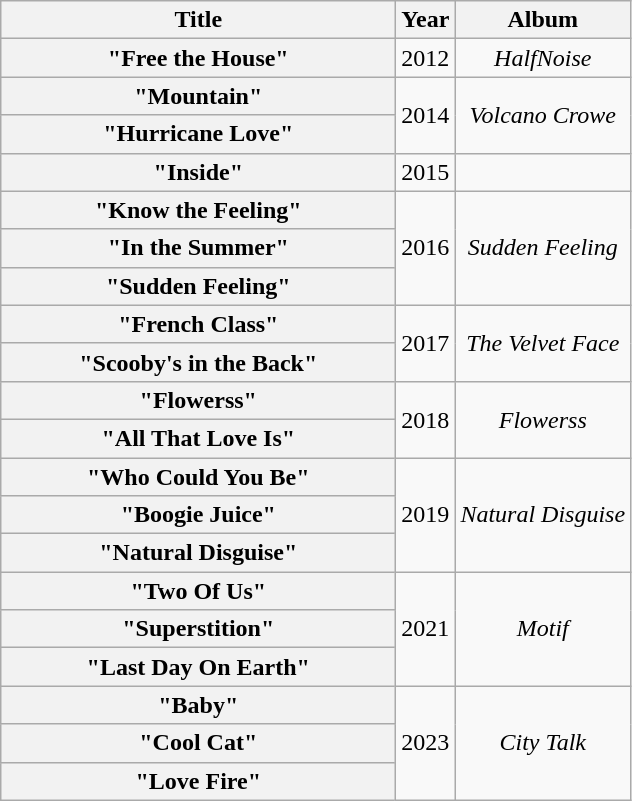<table class="wikitable plainrowheaders" style="text-align:center;">
<tr>
<th scope="col" style="width:16em;">Title</th>
<th scope="col">Year</th>
<th scope="col">Album</th>
</tr>
<tr>
<th scope="row">"Free the House"</th>
<td>2012</td>
<td><em>HalfNoise</em></td>
</tr>
<tr>
<th scope="row">"Mountain"</th>
<td rowspan="2">2014</td>
<td rowspan="2"><em>Volcano Crowe</em></td>
</tr>
<tr>
<th scope="row">"Hurricane Love"</th>
</tr>
<tr>
<th scope="row">"Inside"</th>
<td>2015</td>
<td></td>
</tr>
<tr>
<th scope="row">"Know the Feeling"</th>
<td rowspan="3">2016</td>
<td rowspan="3"><em>Sudden Feeling</em></td>
</tr>
<tr>
<th scope="row">"In the Summer"</th>
</tr>
<tr>
<th scope="row">"Sudden Feeling"</th>
</tr>
<tr>
<th scope="row">"French Class"</th>
<td rowspan="2">2017</td>
<td rowspan="2"><em>The Velvet Face</em></td>
</tr>
<tr>
<th scope="row">"Scooby's in the Back"</th>
</tr>
<tr>
<th scope="row">"Flowerss"</th>
<td rowspan="2">2018</td>
<td rowspan="2"><em>Flowerss</em></td>
</tr>
<tr>
<th scope="row">"All That Love Is"</th>
</tr>
<tr>
<th scope="row">"Who Could You Be"</th>
<td rowspan="3">2019</td>
<td rowspan="3"><em>Natural Disguise</em></td>
</tr>
<tr>
<th scope="row">"Boogie Juice"</th>
</tr>
<tr>
<th scope="row">"Natural Disguise"</th>
</tr>
<tr>
<th scope="row">"Two Of Us"</th>
<td rowspan="3">2021</td>
<td rowspan="3"><em>Motif</em></td>
</tr>
<tr>
<th scope="row">"Superstition"</th>
</tr>
<tr>
<th scope="row">"Last Day On Earth"</th>
</tr>
<tr>
<th scope="row">"Baby"</th>
<td rowspan="3">2023</td>
<td rowspan="3"><em>City Talk</em></td>
</tr>
<tr>
<th scope="row">"Cool Cat"</th>
</tr>
<tr>
<th scope="row">"Love Fire"</th>
</tr>
</table>
